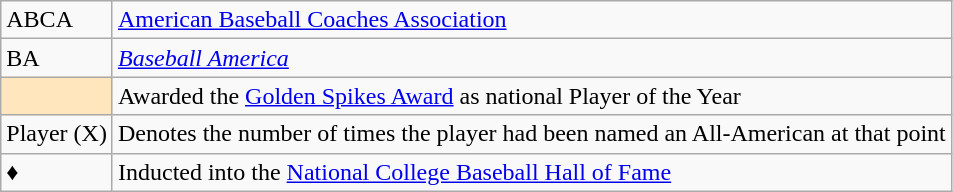<table class="wikitable">
<tr>
<td>ABCA</td>
<td><a href='#'>American Baseball Coaches Association</a></td>
</tr>
<tr>
<td>BA</td>
<td><em><a href='#'>Baseball America</a></em></td>
</tr>
<tr>
<td style="background-color:#FFE6BD"></td>
<td>Awarded the <a href='#'>Golden Spikes Award</a> as national Player of the Year</td>
</tr>
<tr>
<td>Player (X)</td>
<td>Denotes the number of times the player had been named an All-American at that point</td>
</tr>
<tr>
<td>♦</td>
<td>Inducted into the <a href='#'>National College Baseball Hall of Fame</a></td>
</tr>
</table>
